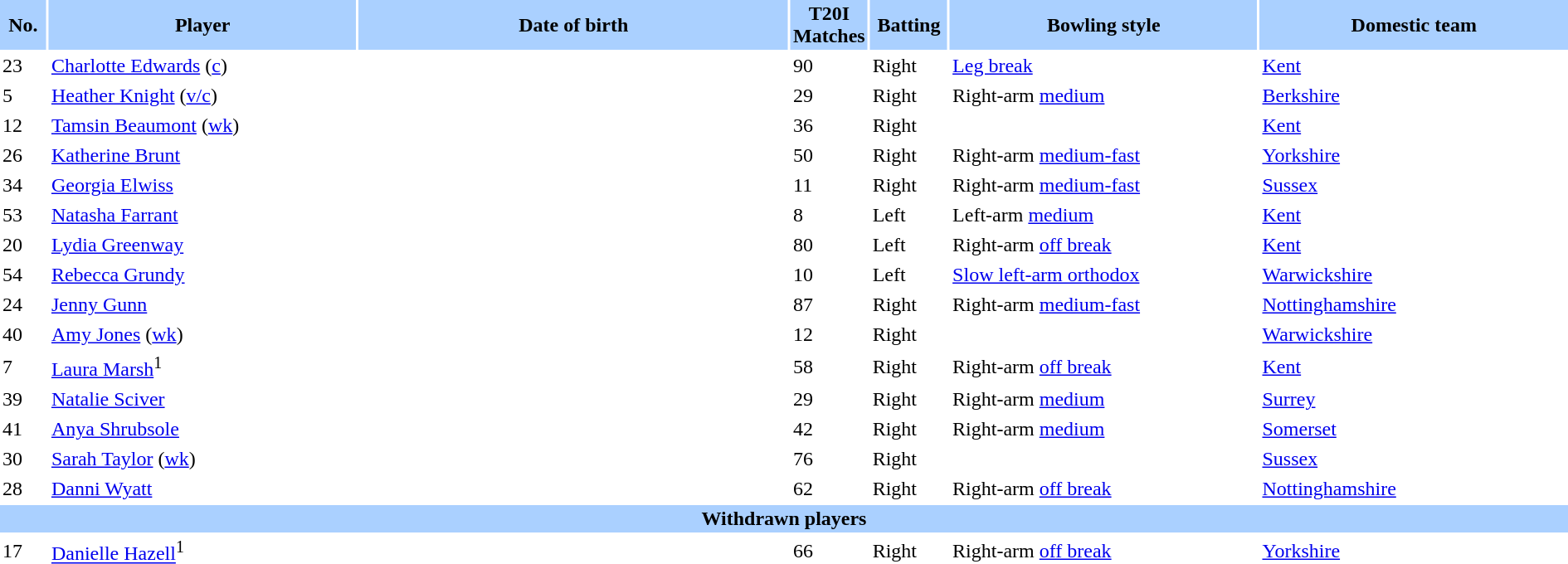<table class="sortable" style="width:100%;" border="0" cellspacing="2" cellpadding="2">
<tr style="background:#aad0ff;">
<th width=3%>No.</th>
<th width=20%>Player</th>
<th width=28%>Date of birth</th>
<th width=3%>T20I Matches</th>
<th width=5%>Batting</th>
<th width=20%>Bowling style</th>
<th width=20%>Domestic team</th>
</tr>
<tr>
<td>23</td>
<td><a href='#'>Charlotte Edwards</a> (<a href='#'>c</a>)</td>
<td></td>
<td>90</td>
<td>Right</td>
<td><a href='#'>Leg break</a></td>
<td> <a href='#'>Kent</a></td>
</tr>
<tr>
<td>5</td>
<td><a href='#'>Heather Knight</a> (<a href='#'>v/c</a>)</td>
<td></td>
<td>29</td>
<td>Right</td>
<td>Right-arm <a href='#'>medium</a></td>
<td> <a href='#'>Berkshire</a></td>
</tr>
<tr>
<td>12</td>
<td><a href='#'>Tamsin Beaumont</a> (<a href='#'>wk</a>)</td>
<td></td>
<td>36</td>
<td>Right</td>
<td></td>
<td> <a href='#'>Kent</a></td>
</tr>
<tr>
<td>26</td>
<td><a href='#'>Katherine Brunt</a></td>
<td></td>
<td>50</td>
<td>Right</td>
<td>Right-arm <a href='#'>medium-fast</a></td>
<td> <a href='#'>Yorkshire</a></td>
</tr>
<tr>
<td>34</td>
<td><a href='#'>Georgia Elwiss</a></td>
<td></td>
<td>11</td>
<td>Right</td>
<td>Right-arm <a href='#'>medium-fast</a></td>
<td> <a href='#'>Sussex</a></td>
</tr>
<tr>
<td>53</td>
<td><a href='#'>Natasha Farrant</a></td>
<td></td>
<td>8</td>
<td>Left</td>
<td>Left-arm <a href='#'>medium</a></td>
<td> <a href='#'>Kent</a></td>
</tr>
<tr>
<td>20</td>
<td><a href='#'>Lydia Greenway</a></td>
<td></td>
<td>80</td>
<td>Left</td>
<td>Right-arm <a href='#'>off break</a></td>
<td> <a href='#'>Kent</a></td>
</tr>
<tr>
<td>54</td>
<td><a href='#'>Rebecca Grundy</a></td>
<td></td>
<td>10</td>
<td>Left</td>
<td><a href='#'>Slow left-arm orthodox</a></td>
<td> <a href='#'>Warwickshire</a></td>
</tr>
<tr>
<td>24</td>
<td><a href='#'>Jenny Gunn</a></td>
<td></td>
<td>87</td>
<td>Right</td>
<td>Right-arm <a href='#'>medium-fast</a></td>
<td> <a href='#'>Nottinghamshire</a></td>
</tr>
<tr>
<td>40</td>
<td><a href='#'>Amy Jones</a> (<a href='#'>wk</a>)</td>
<td></td>
<td>12</td>
<td>Right</td>
<td></td>
<td> <a href='#'>Warwickshire</a></td>
</tr>
<tr>
<td>7</td>
<td><a href='#'>Laura Marsh</a><sup>1</sup></td>
<td></td>
<td>58</td>
<td>Right</td>
<td>Right-arm <a href='#'>off break</a></td>
<td> <a href='#'>Kent</a></td>
</tr>
<tr>
<td>39</td>
<td><a href='#'>Natalie Sciver</a></td>
<td></td>
<td>29</td>
<td>Right</td>
<td>Right-arm <a href='#'>medium</a></td>
<td> <a href='#'>Surrey</a></td>
</tr>
<tr>
<td>41</td>
<td><a href='#'>Anya Shrubsole</a></td>
<td></td>
<td>42</td>
<td>Right</td>
<td>Right-arm <a href='#'>medium</a></td>
<td> <a href='#'>Somerset</a></td>
</tr>
<tr>
<td>30</td>
<td><a href='#'>Sarah Taylor</a> (<a href='#'>wk</a>)</td>
<td></td>
<td>76</td>
<td>Right</td>
<td></td>
<td> <a href='#'>Sussex</a></td>
</tr>
<tr>
<td>28</td>
<td><a href='#'>Danni Wyatt</a></td>
<td></td>
<td>62</td>
<td>Right</td>
<td>Right-arm <a href='#'>off break</a></td>
<td> <a href='#'>Nottinghamshire</a></td>
</tr>
<tr class=sortbottom style="background:#aad0ff;">
<th colspan=7>Withdrawn players</th>
</tr>
<tr class=sortbottom>
<td>17</td>
<td><a href='#'>Danielle Hazell</a><sup>1</sup></td>
<td></td>
<td>66</td>
<td>Right</td>
<td>Right-arm <a href='#'>off break</a></td>
<td> <a href='#'>Yorkshire</a></td>
</tr>
</table>
